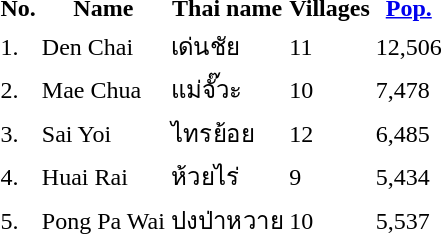<table>
<tr>
<th>No.</th>
<th>Name</th>
<th>Thai name</th>
<th>Villages</th>
<th><a href='#'>Pop.</a></th>
</tr>
<tr>
<td>1.</td>
<td>Den Chai</td>
<td>เด่นชัย</td>
<td>11</td>
<td>12,506</td>
<td></td>
</tr>
<tr>
<td>2.</td>
<td>Mae Chua</td>
<td>แม่จั๊วะ</td>
<td>10</td>
<td>7,478</td>
<td></td>
</tr>
<tr>
<td>3.</td>
<td>Sai Yoi</td>
<td>ไทรย้อย</td>
<td>12</td>
<td>6,485</td>
<td></td>
</tr>
<tr>
<td>4.</td>
<td>Huai Rai</td>
<td>ห้วยไร่</td>
<td>9</td>
<td>5,434</td>
<td></td>
</tr>
<tr>
<td>5.</td>
<td>Pong Pa Wai</td>
<td>ปงป่าหวาย</td>
<td>10</td>
<td>5,537</td>
<td></td>
</tr>
</table>
